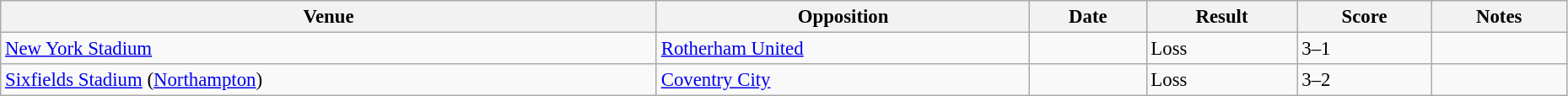<table width=98% class="wikitable sortable" style="text-align:center; font-size:95%; text-align:left">
<tr>
<th>Venue</th>
<th>Opposition</th>
<th>Date</th>
<th>Result</th>
<th>Score</th>
<th>Notes</th>
</tr>
<tr>
<td><a href='#'>New York Stadium</a></td>
<td><a href='#'>Rotherham United</a></td>
<td></td>
<td>Loss</td>
<td>3–1</td>
</tr>
<tr>
<td><a href='#'>Sixfields Stadium</a> (<a href='#'>Northampton</a>)</td>
<td><a href='#'>Coventry City</a></td>
<td></td>
<td>Loss</td>
<td>3–2</td>
<td></td>
</tr>
</table>
